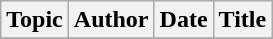<table class="wikitable sortable">
<tr>
<th>Topic</th>
<th>Author</th>
<th>Date</th>
<th>Title</th>
</tr>
<tr>
</tr>
</table>
